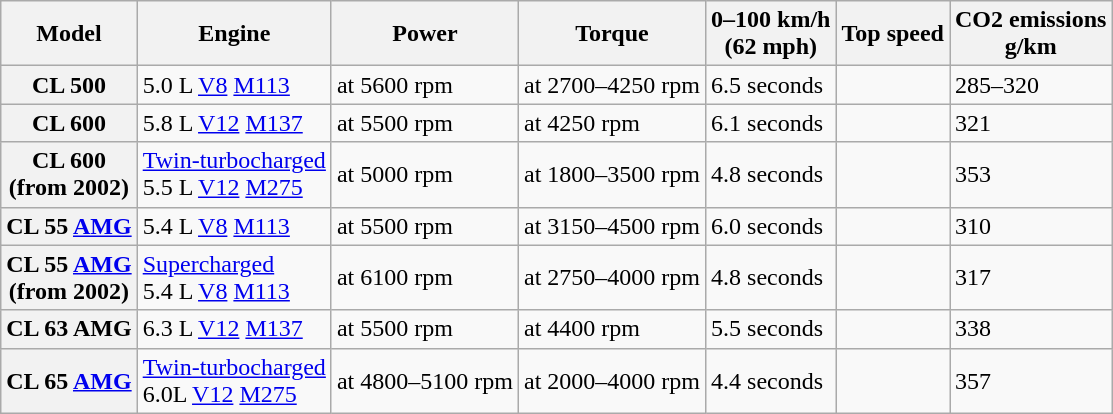<table class="wikitable sortable">
<tr>
<th>Model</th>
<th>Engine</th>
<th>Power</th>
<th>Torque</th>
<th>0–100 km/h<br>(62 mph)</th>
<th>Top speed</th>
<th>CO2 emissions<br>g/km</th>
</tr>
<tr>
<th align="left">CL 500</th>
<td>5.0 L <a href='#'>V8</a> <a href='#'>M113</a></td>
<td> at 5600 rpm</td>
<td> at 2700–4250 rpm</td>
<td>6.5 seconds</td>
<td></td>
<td>285–320</td>
</tr>
<tr>
<th align="left">CL 600</th>
<td>5.8 L <a href='#'>V12</a> <a href='#'>M137</a></td>
<td> at 5500 rpm</td>
<td> at 4250 rpm</td>
<td>6.1 seconds</td>
<td></td>
<td>321</td>
</tr>
<tr>
<th align="left">CL 600<br>(from 2002)</th>
<td><a href='#'>Twin-turbocharged</a><br>5.5 L <a href='#'>V12</a> <a href='#'>M275</a></td>
<td> at 5000 rpm</td>
<td> at 1800–3500 rpm</td>
<td>4.8 seconds</td>
<td></td>
<td>353</td>
</tr>
<tr>
<th align="left">CL 55 <a href='#'>AMG</a></th>
<td>5.4 L <a href='#'>V8</a> <a href='#'>M113</a></td>
<td> at 5500 rpm</td>
<td> at 3150–4500 rpm</td>
<td>6.0 seconds</td>
<td></td>
<td>310</td>
</tr>
<tr>
<th align="left">CL 55 <a href='#'>AMG</a><br>(from 2002)</th>
<td><a href='#'>Supercharged</a><br>5.4 L <a href='#'>V8</a> <a href='#'>M113</a></td>
<td> at 6100 rpm</td>
<td> at 2750–4000 rpm</td>
<td>4.8 seconds</td>
<td></td>
<td>317</td>
</tr>
<tr>
<th align="left">CL 63 AMG</th>
<td>6.3 L <a href='#'>V12</a> <a href='#'>M137</a></td>
<td> at 5500 rpm</td>
<td> at 4400 rpm</td>
<td>5.5 seconds</td>
<td></td>
<td>338</td>
</tr>
<tr>
<th align="left">CL 65 <a href='#'>AMG</a></th>
<td><a href='#'>Twin-turbocharged</a><br>6.0L <a href='#'>V12</a> <a href='#'>M275</a></td>
<td> at 4800–5100 rpm</td>
<td> at 2000–4000 rpm</td>
<td>4.4 seconds</td>
<td></td>
<td>357</td>
</tr>
</table>
